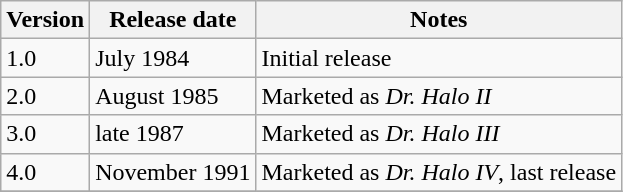<table class="wikitable">
<tr>
<th>Version</th>
<th>Release date</th>
<th>Notes</th>
</tr>
<tr>
<td>1.0</td>
<td>July 1984</td>
<td>Initial release</td>
</tr>
<tr>
<td>2.0</td>
<td>August 1985</td>
<td>Marketed as <em>Dr. Halo II</em></td>
</tr>
<tr>
<td>3.0</td>
<td>late 1987</td>
<td>Marketed as <em>Dr. Halo III</em></td>
</tr>
<tr>
<td>4.0</td>
<td>November 1991</td>
<td>Marketed as <em>Dr. Halo IV</em>, last release</td>
</tr>
<tr>
</tr>
</table>
